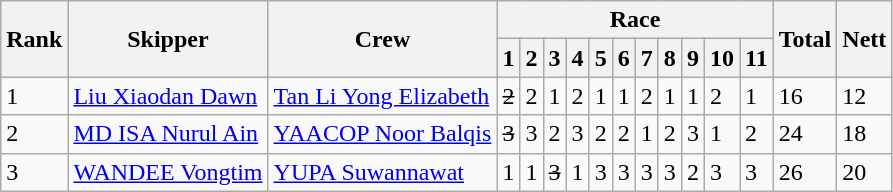<table class=wikitable>
<tr>
<th rowspan="2">Rank</th>
<th rowspan="2">Skipper</th>
<th rowspan="2">Crew</th>
<th colspan="11">Race</th>
<th rowspan="2">Total</th>
<th rowspan="2">Nett</th>
</tr>
<tr>
<th>1</th>
<th>2</th>
<th>3</th>
<th>4</th>
<th>5</th>
<th>6</th>
<th>7</th>
<th>8</th>
<th>9</th>
<th>10</th>
<th>11</th>
</tr>
<tr>
<td>1</td>
<td> <a href='#'>Liu Xiaodan Dawn</a></td>
<td><a href='#'>Tan Li Yong Elizabeth</a></td>
<td><s>2</s></td>
<td>2</td>
<td>1</td>
<td>2</td>
<td>1</td>
<td>1</td>
<td>2</td>
<td>1</td>
<td>1</td>
<td>2</td>
<td>1</td>
<td>16</td>
<td>12</td>
</tr>
<tr>
<td>2</td>
<td> <a href='#'>MD ISA Nurul Ain</a></td>
<td><a href='#'>YAACOP Noor Balqis</a></td>
<td><s>3</s></td>
<td>3</td>
<td>2</td>
<td>3</td>
<td>2</td>
<td>2</td>
<td>1</td>
<td>2</td>
<td>3</td>
<td>1</td>
<td>2</td>
<td>24</td>
<td>18</td>
</tr>
<tr>
<td>3</td>
<td> <a href='#'>WANDEE Vongtim</a></td>
<td><a href='#'>YUPA Suwannawat</a></td>
<td>1</td>
<td>1</td>
<td><s>3</s></td>
<td>1</td>
<td>3</td>
<td>3</td>
<td>3</td>
<td>3</td>
<td>2</td>
<td>3</td>
<td>3</td>
<td>26</td>
<td>20</td>
</tr>
</table>
